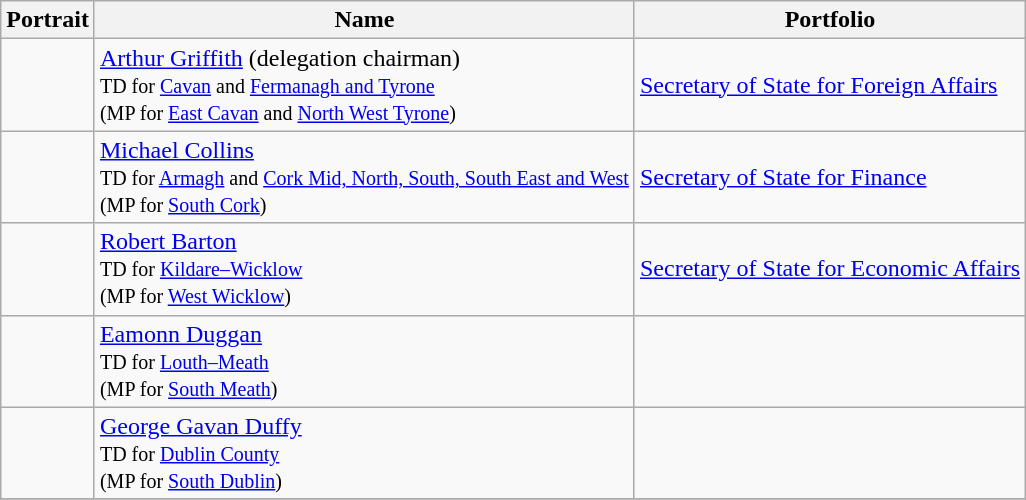<table class="wikitable">
<tr>
<th>Portrait</th>
<th>Name</th>
<th>Portfolio</th>
</tr>
<tr>
<td></td>
<td><a href='#'>Arthur Griffith</a> (delegation chairman) <br><small>TD for <a href='#'>Cavan</a> and <a href='#'>Fermanagh and Tyrone</a> <br>(MP for <a href='#'>East Cavan</a> and <a href='#'>North West Tyrone</a>)</small></td>
<td><a href='#'>Secretary of State for Foreign Affairs</a></td>
</tr>
<tr>
<td></td>
<td><a href='#'>Michael Collins</a> <br><small>TD for <a href='#'>Armagh</a> and <a href='#'>Cork Mid, North, South, South East and West</a> <br>(MP for <a href='#'>South Cork</a>)</small></td>
<td><a href='#'>Secretary of State for Finance</a></td>
</tr>
<tr>
<td></td>
<td><a href='#'>Robert Barton</a> <br><small>TD for <a href='#'>Kildare–Wicklow</a> <br>(MP for <a href='#'>West Wicklow</a>)</small></td>
<td><a href='#'>Secretary of State for Economic Affairs</a></td>
</tr>
<tr>
<td></td>
<td><a href='#'>Eamonn Duggan</a> <br><small>TD for <a href='#'>Louth–Meath</a> <br>(MP for <a href='#'>South Meath</a>)</small></td>
<td></td>
</tr>
<tr>
<td></td>
<td><a href='#'>George Gavan Duffy</a> <br><small>TD for <a href='#'>Dublin County</a> <br>(MP for <a href='#'>South Dublin</a>)</small></td>
<td></td>
</tr>
<tr>
</tr>
</table>
